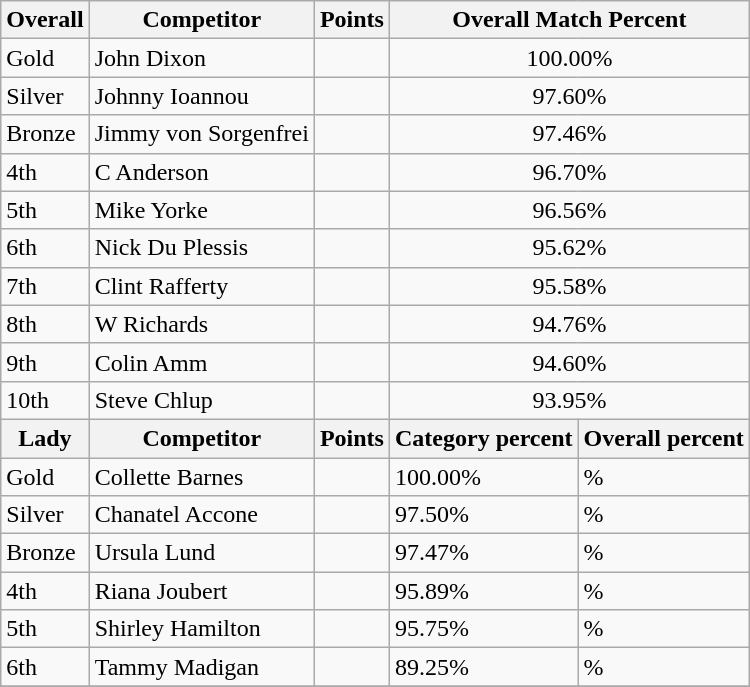<table class="wikitable sortable" style="text-align: left;">
<tr>
<th>Overall</th>
<th>Competitor</th>
<th>Points</th>
<th colspan="2">Overall Match Percent</th>
</tr>
<tr>
<td> Gold</td>
<td> John Dixon</td>
<td></td>
<td colspan="2" style="text-align: center;">100.00%</td>
</tr>
<tr>
<td> Silver</td>
<td> Johnny Ioannou</td>
<td></td>
<td colspan="2" style="text-align: center;">97.60%</td>
</tr>
<tr>
<td> Bronze</td>
<td> Jimmy von Sorgenfrei</td>
<td></td>
<td colspan="2" style="text-align: center;">97.46%</td>
</tr>
<tr>
<td>4th</td>
<td> C Anderson</td>
<td></td>
<td colspan="2" style="text-align: center;">96.70%</td>
</tr>
<tr>
<td>5th</td>
<td> Mike Yorke</td>
<td></td>
<td colspan="2" style="text-align: center;">96.56%</td>
</tr>
<tr>
<td>6th</td>
<td> Nick Du Plessis</td>
<td></td>
<td colspan="2" style="text-align: center;">95.62%</td>
</tr>
<tr>
<td>7th</td>
<td> Clint Rafferty</td>
<td></td>
<td colspan="2" style="text-align: center;">95.58%</td>
</tr>
<tr>
<td>8th</td>
<td> W Richards</td>
<td></td>
<td colspan="2" style="text-align: center;">94.76%</td>
</tr>
<tr>
<td>9th</td>
<td> Colin Amm</td>
<td></td>
<td colspan="2" style="text-align: center;">94.60%</td>
</tr>
<tr>
<td>10th</td>
<td> Steve Chlup</td>
<td></td>
<td colspan="2" style="text-align: center;">93.95%</td>
</tr>
<tr>
<th>Lady</th>
<th>Competitor</th>
<th>Points</th>
<th>Category percent</th>
<th>Overall percent</th>
</tr>
<tr>
<td> Gold</td>
<td> Collette Barnes</td>
<td></td>
<td>100.00%</td>
<td>%</td>
</tr>
<tr>
<td> Silver</td>
<td> Chanatel Accone</td>
<td></td>
<td>97.50%</td>
<td>%</td>
</tr>
<tr>
<td> Bronze</td>
<td> Ursula Lund</td>
<td></td>
<td>97.47%</td>
<td>%</td>
</tr>
<tr>
<td>4th</td>
<td> Riana Joubert</td>
<td></td>
<td>95.89%</td>
<td>%</td>
</tr>
<tr>
<td>5th</td>
<td> Shirley Hamilton</td>
<td></td>
<td>95.75%</td>
<td>%</td>
</tr>
<tr>
<td>6th</td>
<td> Tammy Madigan</td>
<td></td>
<td>89.25%</td>
<td>%</td>
</tr>
<tr>
</tr>
</table>
